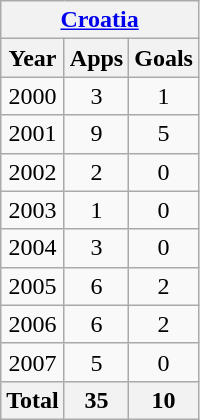<table class="wikitable" style="text-align:center">
<tr>
<th colspan="3"><a href='#'>Croatia</a></th>
</tr>
<tr>
<th>Year</th>
<th>Apps</th>
<th>Goals</th>
</tr>
<tr>
<td>2000</td>
<td>3</td>
<td>1</td>
</tr>
<tr>
<td>2001</td>
<td>9</td>
<td>5</td>
</tr>
<tr>
<td>2002</td>
<td>2</td>
<td>0</td>
</tr>
<tr>
<td>2003</td>
<td>1</td>
<td>0</td>
</tr>
<tr>
<td>2004</td>
<td>3</td>
<td>0</td>
</tr>
<tr>
<td>2005</td>
<td>6</td>
<td>2</td>
</tr>
<tr>
<td>2006</td>
<td>6</td>
<td>2</td>
</tr>
<tr>
<td>2007</td>
<td>5</td>
<td>0</td>
</tr>
<tr>
<th>Total</th>
<th>35</th>
<th>10</th>
</tr>
</table>
